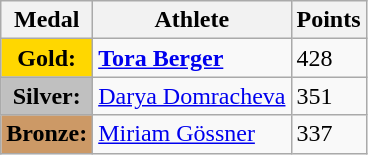<table class="wikitable">
<tr>
<th><strong>Medal</strong></th>
<th><strong>Athlete</strong></th>
<th><strong>Points</strong></th>
</tr>
<tr>
<td style="text-align:center;background-color:gold;"><strong>Gold:</strong></td>
<td> <strong><a href='#'>Tora Berger</a></strong></td>
<td>428</td>
</tr>
<tr>
<td style="text-align:center;background-color:silver;"><strong>Silver:</strong></td>
<td> <a href='#'>Darya Domracheva</a></td>
<td>351</td>
</tr>
<tr>
<td style="text-align:center;background-color:#CC9966;"><strong>Bronze:</strong></td>
<td> <a href='#'>Miriam Gössner</a></td>
<td>337</td>
</tr>
</table>
